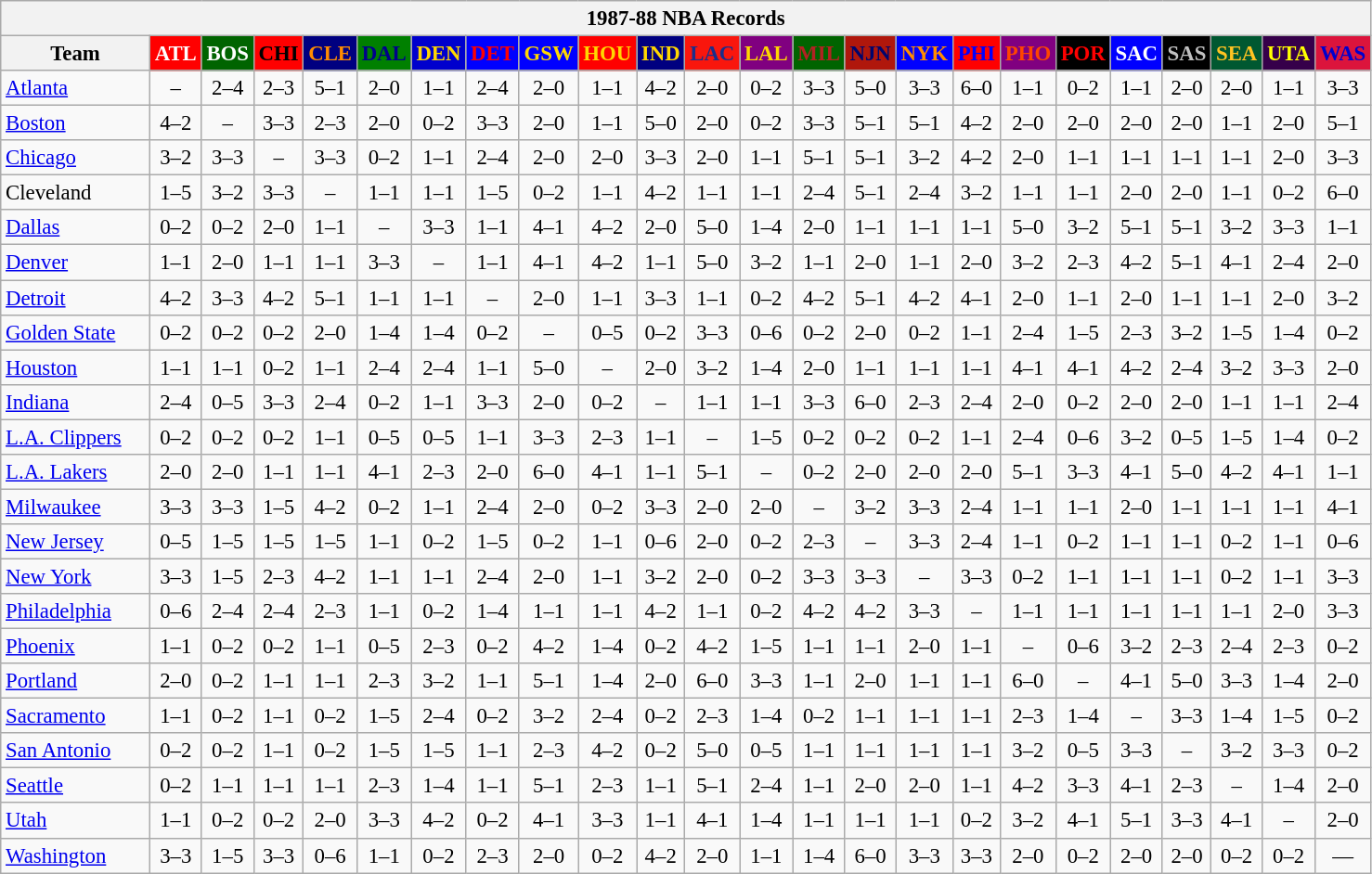<table class="wikitable" style="font-size:95%; text-align:center;">
<tr>
<th colspan=24>1987-88 NBA Records</th>
</tr>
<tr>
<th width=100>Team</th>
<th style="background:#FF0000;color:#FFFFFF;width=35">ATL</th>
<th style="background:#006400;color:#FFFFFF;width=35">BOS</th>
<th style="background:#FF0000;color:#000000;width=35">CHI</th>
<th style="background:#000080;color:#FF8C00;width=35">CLE</th>
<th style="background:#008000;color:#00008B;width=35">DAL</th>
<th style="background:#0000CD;color:#FFD700;width=35">DEN</th>
<th style="background:#0000FF;color:#FF0000;width=35">DET</th>
<th style="background:#0000FF;color:#FFD700;width=35">GSW</th>
<th style="background:#FF0000;color:#FFD700;width=35">HOU</th>
<th style="background:#000080;color:#FFD700;width=35">IND</th>
<th style="background:#F9160D;color:#1A2E8B;width=35">LAC</th>
<th style="background:#800080;color:#FFD700;width=35">LAL</th>
<th style="background:#006400;color:#B22222;width=35">MIL</th>
<th style="background:#B0170C;color:#00056D;width=35">NJN</th>
<th style="background:#0000FF;color:#FF8C00;width=35">NYK</th>
<th style="background:#FF0000;color:#0000FF;width=35">PHI</th>
<th style="background:#800080;color:#FF4500;width=35">PHO</th>
<th style="background:#000000;color:#FF0000;width=35">POR</th>
<th style="background:#0000FF;color:#FFFFFF;width=35">SAC</th>
<th style="background:#000000;color:#C0C0C0;width=35">SAS</th>
<th style="background:#005831;color:#FFC322;width=35">SEA</th>
<th style="background:#36004A;color:#FFFF00;width=35">UTA</th>
<th style="background:#DC143C;color:#0000CD;width=35">WAS</th>
</tr>
<tr>
<td style="text-align:left;"><a href='#'>Atlanta</a></td>
<td>–</td>
<td>2–4</td>
<td>2–3</td>
<td>5–1</td>
<td>2–0</td>
<td>1–1</td>
<td>2–4</td>
<td>2–0</td>
<td>1–1</td>
<td>4–2</td>
<td>2–0</td>
<td>0–2</td>
<td>3–3</td>
<td>5–0</td>
<td>3–3</td>
<td>6–0</td>
<td>1–1</td>
<td>0–2</td>
<td>1–1</td>
<td>2–0</td>
<td>2–0</td>
<td>1–1</td>
<td>3–3</td>
</tr>
<tr>
<td style="text-align:left;"><a href='#'>Boston</a></td>
<td>4–2</td>
<td>–</td>
<td>3–3</td>
<td>2–3</td>
<td>2–0</td>
<td>0–2</td>
<td>3–3</td>
<td>2–0</td>
<td>1–1</td>
<td>5–0</td>
<td>2–0</td>
<td>0–2</td>
<td>3–3</td>
<td>5–1</td>
<td>5–1</td>
<td>4–2</td>
<td>2–0</td>
<td>2–0</td>
<td>2–0</td>
<td>2–0</td>
<td>1–1</td>
<td>2–0</td>
<td>5–1</td>
</tr>
<tr>
<td style="text-align:left;"><a href='#'>Chicago</a></td>
<td>3–2</td>
<td>3–3</td>
<td>–</td>
<td>3–3</td>
<td>0–2</td>
<td>1–1</td>
<td>2–4</td>
<td>2–0</td>
<td>2–0</td>
<td>3–3</td>
<td>2–0</td>
<td>1–1</td>
<td>5–1</td>
<td>5–1</td>
<td>3–2</td>
<td>4–2</td>
<td>2–0</td>
<td>1–1</td>
<td>1–1</td>
<td>1–1</td>
<td>1–1</td>
<td>2–0</td>
<td>3–3</td>
</tr>
<tr>
<td style="text-align:left;">Cleveland</td>
<td>1–5</td>
<td>3–2</td>
<td>3–3</td>
<td>–</td>
<td>1–1</td>
<td>1–1</td>
<td>1–5</td>
<td>0–2</td>
<td>1–1</td>
<td>4–2</td>
<td>1–1</td>
<td>1–1</td>
<td>2–4</td>
<td>5–1</td>
<td>2–4</td>
<td>3–2</td>
<td>1–1</td>
<td>1–1</td>
<td>2–0</td>
<td>2–0</td>
<td>1–1</td>
<td>0–2</td>
<td>6–0</td>
</tr>
<tr>
<td style="text-align:left;"><a href='#'>Dallas</a></td>
<td>0–2</td>
<td>0–2</td>
<td>2–0</td>
<td>1–1</td>
<td>–</td>
<td>3–3</td>
<td>1–1</td>
<td>4–1</td>
<td>4–2</td>
<td>2–0</td>
<td>5–0</td>
<td>1–4</td>
<td>2–0</td>
<td>1–1</td>
<td>1–1</td>
<td>1–1</td>
<td>5–0</td>
<td>3–2</td>
<td>5–1</td>
<td>5–1</td>
<td>3–2</td>
<td>3–3</td>
<td>1–1</td>
</tr>
<tr>
<td style="text-align:left;"><a href='#'>Denver</a></td>
<td>1–1</td>
<td>2–0</td>
<td>1–1</td>
<td>1–1</td>
<td>3–3</td>
<td>–</td>
<td>1–1</td>
<td>4–1</td>
<td>4–2</td>
<td>1–1</td>
<td>5–0</td>
<td>3–2</td>
<td>1–1</td>
<td>2–0</td>
<td>1–1</td>
<td>2–0</td>
<td>3–2</td>
<td>2–3</td>
<td>4–2</td>
<td>5–1</td>
<td>4–1</td>
<td>2–4</td>
<td>2–0</td>
</tr>
<tr>
<td style="text-align:left;"><a href='#'>Detroit</a></td>
<td>4–2</td>
<td>3–3</td>
<td>4–2</td>
<td>5–1</td>
<td>1–1</td>
<td>1–1</td>
<td>–</td>
<td>2–0</td>
<td>1–1</td>
<td>3–3</td>
<td>1–1</td>
<td>0–2</td>
<td>4–2</td>
<td>5–1</td>
<td>4–2</td>
<td>4–1</td>
<td>2–0</td>
<td>1–1</td>
<td>2–0</td>
<td>1–1</td>
<td>1–1</td>
<td>2–0</td>
<td>3–2</td>
</tr>
<tr>
<td style="text-align:left;"><a href='#'>Golden State</a></td>
<td>0–2</td>
<td>0–2</td>
<td>0–2</td>
<td>2–0</td>
<td>1–4</td>
<td>1–4</td>
<td>0–2</td>
<td>–</td>
<td>0–5</td>
<td>0–2</td>
<td>3–3</td>
<td>0–6</td>
<td>0–2</td>
<td>2–0</td>
<td>0–2</td>
<td>1–1</td>
<td>2–4</td>
<td>1–5</td>
<td>2–3</td>
<td>3–2</td>
<td>1–5</td>
<td>1–4</td>
<td>0–2</td>
</tr>
<tr>
<td style="text-align:left;"><a href='#'>Houston</a></td>
<td>1–1</td>
<td>1–1</td>
<td>0–2</td>
<td>1–1</td>
<td>2–4</td>
<td>2–4</td>
<td>1–1</td>
<td>5–0</td>
<td>–</td>
<td>2–0</td>
<td>3–2</td>
<td>1–4</td>
<td>2–0</td>
<td>1–1</td>
<td>1–1</td>
<td>1–1</td>
<td>4–1</td>
<td>4–1</td>
<td>4–2</td>
<td>2–4</td>
<td>3–2</td>
<td>3–3</td>
<td>2–0</td>
</tr>
<tr>
<td style="text-align:left;"><a href='#'>Indiana</a></td>
<td>2–4</td>
<td>0–5</td>
<td>3–3</td>
<td>2–4</td>
<td>0–2</td>
<td>1–1</td>
<td>3–3</td>
<td>2–0</td>
<td>0–2</td>
<td>–</td>
<td>1–1</td>
<td>1–1</td>
<td>3–3</td>
<td>6–0</td>
<td>2–3</td>
<td>2–4</td>
<td>2–0</td>
<td>0–2</td>
<td>2–0</td>
<td>2–0</td>
<td>1–1</td>
<td>1–1</td>
<td>2–4</td>
</tr>
<tr>
<td style="text-align:left;"><a href='#'>L.A. Clippers</a></td>
<td>0–2</td>
<td>0–2</td>
<td>0–2</td>
<td>1–1</td>
<td>0–5</td>
<td>0–5</td>
<td>1–1</td>
<td>3–3</td>
<td>2–3</td>
<td>1–1</td>
<td>–</td>
<td>1–5</td>
<td>0–2</td>
<td>0–2</td>
<td>0–2</td>
<td>1–1</td>
<td>2–4</td>
<td>0–6</td>
<td>3–2</td>
<td>0–5</td>
<td>1–5</td>
<td>1–4</td>
<td>0–2</td>
</tr>
<tr>
<td style="text-align:left;"><a href='#'>L.A. Lakers</a></td>
<td>2–0</td>
<td>2–0</td>
<td>1–1</td>
<td>1–1</td>
<td>4–1</td>
<td>2–3</td>
<td>2–0</td>
<td>6–0</td>
<td>4–1</td>
<td>1–1</td>
<td>5–1</td>
<td>–</td>
<td>0–2</td>
<td>2–0</td>
<td>2–0</td>
<td>2–0</td>
<td>5–1</td>
<td>3–3</td>
<td>4–1</td>
<td>5–0</td>
<td>4–2</td>
<td>4–1</td>
<td>1–1</td>
</tr>
<tr>
<td style="text-align:left;"><a href='#'>Milwaukee</a></td>
<td>3–3</td>
<td>3–3</td>
<td>1–5</td>
<td>4–2</td>
<td>0–2</td>
<td>1–1</td>
<td>2–4</td>
<td>2–0</td>
<td>0–2</td>
<td>3–3</td>
<td>2–0</td>
<td>2–0</td>
<td>–</td>
<td>3–2</td>
<td>3–3</td>
<td>2–4</td>
<td>1–1</td>
<td>1–1</td>
<td>2–0</td>
<td>1–1</td>
<td>1–1</td>
<td>1–1</td>
<td>4–1</td>
</tr>
<tr>
<td style="text-align:left;"><a href='#'>New Jersey</a></td>
<td>0–5</td>
<td>1–5</td>
<td>1–5</td>
<td>1–5</td>
<td>1–1</td>
<td>0–2</td>
<td>1–5</td>
<td>0–2</td>
<td>1–1</td>
<td>0–6</td>
<td>2–0</td>
<td>0–2</td>
<td>2–3</td>
<td>–</td>
<td>3–3</td>
<td>2–4</td>
<td>1–1</td>
<td>0–2</td>
<td>1–1</td>
<td>1–1</td>
<td>0–2</td>
<td>1–1</td>
<td>0–6</td>
</tr>
<tr>
<td style="text-align:left;"><a href='#'>New York</a></td>
<td>3–3</td>
<td>1–5</td>
<td>2–3</td>
<td>4–2</td>
<td>1–1</td>
<td>1–1</td>
<td>2–4</td>
<td>2–0</td>
<td>1–1</td>
<td>3–2</td>
<td>2–0</td>
<td>0–2</td>
<td>3–3</td>
<td>3–3</td>
<td>–</td>
<td>3–3</td>
<td>0–2</td>
<td>1–1</td>
<td>1–1</td>
<td>1–1</td>
<td>0–2</td>
<td>1–1</td>
<td>3–3</td>
</tr>
<tr>
<td style="text-align:left;"><a href='#'>Philadelphia</a></td>
<td>0–6</td>
<td>2–4</td>
<td>2–4</td>
<td>2–3</td>
<td>1–1</td>
<td>0–2</td>
<td>1–4</td>
<td>1–1</td>
<td>1–1</td>
<td>4–2</td>
<td>1–1</td>
<td>0–2</td>
<td>4–2</td>
<td>4–2</td>
<td>3–3</td>
<td>–</td>
<td>1–1</td>
<td>1–1</td>
<td>1–1</td>
<td>1–1</td>
<td>1–1</td>
<td>2–0</td>
<td>3–3</td>
</tr>
<tr>
<td style="text-align:left;"><a href='#'>Phoenix</a></td>
<td>1–1</td>
<td>0–2</td>
<td>0–2</td>
<td>1–1</td>
<td>0–5</td>
<td>2–3</td>
<td>0–2</td>
<td>4–2</td>
<td>1–4</td>
<td>0–2</td>
<td>4–2</td>
<td>1–5</td>
<td>1–1</td>
<td>1–1</td>
<td>2–0</td>
<td>1–1</td>
<td>–</td>
<td>0–6</td>
<td>3–2</td>
<td>2–3</td>
<td>2–4</td>
<td>2–3</td>
<td>0–2</td>
</tr>
<tr>
<td style="text-align:left;"><a href='#'>Portland</a></td>
<td>2–0</td>
<td>0–2</td>
<td>1–1</td>
<td>1–1</td>
<td>2–3</td>
<td>3–2</td>
<td>1–1</td>
<td>5–1</td>
<td>1–4</td>
<td>2–0</td>
<td>6–0</td>
<td>3–3</td>
<td>1–1</td>
<td>2–0</td>
<td>1–1</td>
<td>1–1</td>
<td>6–0</td>
<td>–</td>
<td>4–1</td>
<td>5–0</td>
<td>3–3</td>
<td>1–4</td>
<td>2–0</td>
</tr>
<tr>
<td style="text-align:left;"><a href='#'>Sacramento</a></td>
<td>1–1</td>
<td>0–2</td>
<td>1–1</td>
<td>0–2</td>
<td>1–5</td>
<td>2–4</td>
<td>0–2</td>
<td>3–2</td>
<td>2–4</td>
<td>0–2</td>
<td>2–3</td>
<td>1–4</td>
<td>0–2</td>
<td>1–1</td>
<td>1–1</td>
<td>1–1</td>
<td>2–3</td>
<td>1–4</td>
<td>–</td>
<td>3–3</td>
<td>1–4</td>
<td>1–5</td>
<td>0–2</td>
</tr>
<tr>
<td style="text-align:left;"><a href='#'>San Antonio</a></td>
<td>0–2</td>
<td>0–2</td>
<td>1–1</td>
<td>0–2</td>
<td>1–5</td>
<td>1–5</td>
<td>1–1</td>
<td>2–3</td>
<td>4–2</td>
<td>0–2</td>
<td>5–0</td>
<td>0–5</td>
<td>1–1</td>
<td>1–1</td>
<td>1–1</td>
<td>1–1</td>
<td>3–2</td>
<td>0–5</td>
<td>3–3</td>
<td>–</td>
<td>3–2</td>
<td>3–3</td>
<td>0–2</td>
</tr>
<tr>
<td style="text-align:left;"><a href='#'>Seattle</a></td>
<td>0–2</td>
<td>1–1</td>
<td>1–1</td>
<td>1–1</td>
<td>2–3</td>
<td>1–4</td>
<td>1–1</td>
<td>5–1</td>
<td>2–3</td>
<td>1–1</td>
<td>5–1</td>
<td>2–4</td>
<td>1–1</td>
<td>2–0</td>
<td>2–0</td>
<td>1–1</td>
<td>4–2</td>
<td>3–3</td>
<td>4–1</td>
<td>2–3</td>
<td>–</td>
<td>1–4</td>
<td>2–0</td>
</tr>
<tr>
<td style="text-align:left;"><a href='#'>Utah</a></td>
<td>1–1</td>
<td>0–2</td>
<td>0–2</td>
<td>2–0</td>
<td>3–3</td>
<td>4–2</td>
<td>0–2</td>
<td>4–1</td>
<td>3–3</td>
<td>1–1</td>
<td>4–1</td>
<td>1–4</td>
<td>1–1</td>
<td>1–1</td>
<td>1–1</td>
<td>0–2</td>
<td>3–2</td>
<td>4–1</td>
<td>5–1</td>
<td>3–3</td>
<td>4–1</td>
<td>–</td>
<td>2–0</td>
</tr>
<tr>
<td style="text-align:left;"><a href='#'>Washington</a></td>
<td>3–3</td>
<td>1–5</td>
<td>3–3</td>
<td>0–6</td>
<td>1–1</td>
<td>0–2</td>
<td>2–3</td>
<td>2–0</td>
<td>0–2</td>
<td>4–2</td>
<td>2–0</td>
<td>1–1</td>
<td>1–4</td>
<td>6–0</td>
<td>3–3</td>
<td>3–3</td>
<td>2–0</td>
<td>0–2</td>
<td>2–0</td>
<td>2–0</td>
<td>0–2</td>
<td>0–2</td>
<td>—</td>
</tr>
</table>
